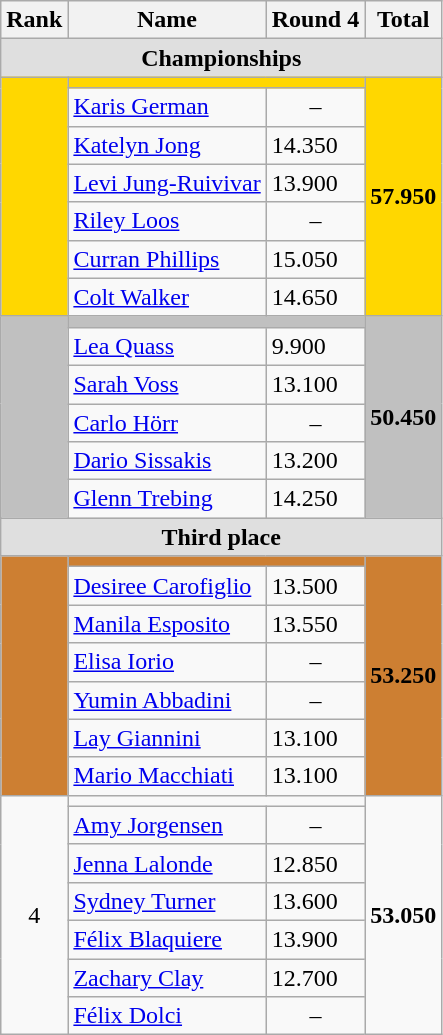<table class="wikitable" white-space:nowrap">
<tr>
<th>Rank</th>
<th>Name</th>
<th>Round 4</th>
<th>Total</th>
</tr>
<tr bgcolor="DFDFDF">
<td colspan="4" align="center"><strong>Championships</strong></td>
</tr>
<tr bgcolor="gold">
<td rowspan="7" align=center></td>
<td align=center colspan="2"></td>
<td rowspan="7"><strong>57.950</strong></td>
</tr>
<tr>
<td><a href='#'>Karis German</a></td>
<td align=center>–</td>
</tr>
<tr>
<td><a href='#'>Katelyn Jong</a></td>
<td> 14.350</td>
</tr>
<tr>
<td><a href='#'>Levi Jung-Ruivivar</a></td>
<td> 13.900</td>
</tr>
<tr>
<td><a href='#'>Riley Loos</a></td>
<td align=center>–</td>
</tr>
<tr>
<td><a href='#'>Curran Phillips</a></td>
<td> 15.050</td>
</tr>
<tr>
<td><a href='#'>Colt Walker</a></td>
<td> 14.650</td>
</tr>
<tr bgcolor="silver">
<td rowspan="6" align=center></td>
<td align=center colspan="2"></td>
<td rowspan="6"><strong>50.450</strong></td>
</tr>
<tr>
<td><a href='#'>Lea Quass</a></td>
<td> 9.900</td>
</tr>
<tr>
<td><a href='#'>Sarah Voss</a></td>
<td> 13.100</td>
</tr>
<tr>
<td><a href='#'>Carlo Hörr</a></td>
<td align=center>–</td>
</tr>
<tr>
<td><a href='#'>Dario Sissakis</a></td>
<td> 13.200</td>
</tr>
<tr>
<td><a href='#'>Glenn Trebing</a></td>
<td> 14.250</td>
</tr>
<tr bgcolor="DFDFDF">
<td colspan="4" align="center"><strong>Third place</strong></td>
</tr>
<tr bgcolor="CD7F32">
<td rowspan="7" align=center></td>
<td align=center colspan="2"></td>
<td rowspan="7"><strong>53.250</strong></td>
</tr>
<tr>
<td><a href='#'>Desiree Carofiglio</a></td>
<td> 13.500</td>
</tr>
<tr>
<td><a href='#'>Manila Esposito</a></td>
<td> 13.550</td>
</tr>
<tr>
<td><a href='#'>Elisa Iorio</a></td>
<td align=center>–</td>
</tr>
<tr>
<td><a href='#'>Yumin Abbadini</a></td>
<td align=center>–</td>
</tr>
<tr>
<td><a href='#'>Lay Giannini</a></td>
<td> 13.100</td>
</tr>
<tr>
<td><a href='#'>Mario Macchiati</a></td>
<td> 13.100</td>
</tr>
<tr>
<td rowspan="7" align=center>4</td>
<td align=center colspan="2"></td>
<td rowspan="7"><strong>53.050</strong></td>
</tr>
<tr>
<td><a href='#'>Amy Jorgensen</a></td>
<td align=center>–</td>
</tr>
<tr>
<td><a href='#'>Jenna Lalonde</a></td>
<td> 12.850</td>
</tr>
<tr>
<td><a href='#'>Sydney Turner</a></td>
<td> 13.600</td>
</tr>
<tr>
<td><a href='#'>Félix Blaquiere</a></td>
<td> 13.900</td>
</tr>
<tr>
<td><a href='#'>Zachary Clay</a></td>
<td> 12.700</td>
</tr>
<tr>
<td><a href='#'>Félix Dolci</a></td>
<td align=center>–</td>
</tr>
</table>
